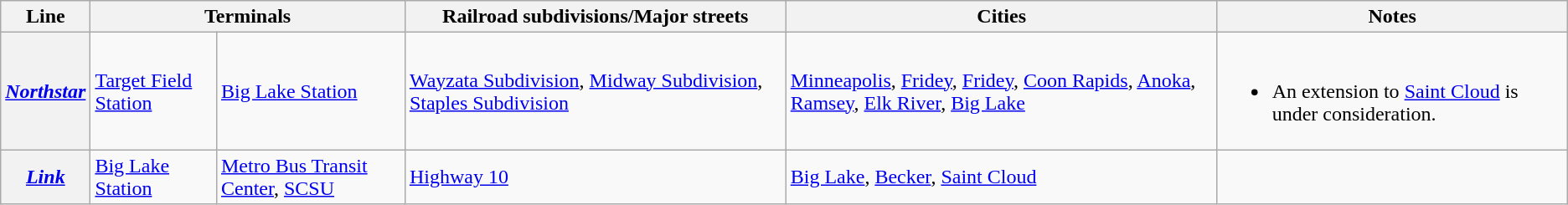<table class=wikitable>
<tr>
<th>Line</th>
<th colspan=2>Terminals</th>
<th>Railroad subdivisions/Major streets</th>
<th>Cities</th>
<th>Notes</th>
</tr>
<tr>
<th><em><a href='#'>Northstar</a></em></th>
<td><a href='#'>Target Field Station</a></td>
<td><a href='#'>Big Lake Station</a></td>
<td><a href='#'>Wayzata Subdivision</a>, <a href='#'>Midway Subdivision</a>, <a href='#'>Staples Subdivision</a></td>
<td><a href='#'>Minneapolis</a>, <a href='#'>Fridey</a>, <a href='#'>Fridey</a>, <a href='#'>Coon Rapids</a>, <a href='#'>Anoka</a>, <a href='#'>Ramsey</a>, <a href='#'>Elk River</a>, <a href='#'>Big Lake</a></td>
<td><br><ul><li>An extension to <a href='#'>Saint Cloud</a> is under consideration.</li></ul></td>
</tr>
<tr>
<th><em><a href='#'>Link</a></em></th>
<td><a href='#'>Big Lake Station</a></td>
<td><a href='#'>Metro Bus Transit Center</a>, <a href='#'>SCSU</a></td>
<td><a href='#'>Highway 10</a></td>
<td><a href='#'>Big Lake</a>, <a href='#'>Becker</a>, <a href='#'>Saint Cloud</a></td>
<td></td>
</tr>
</table>
